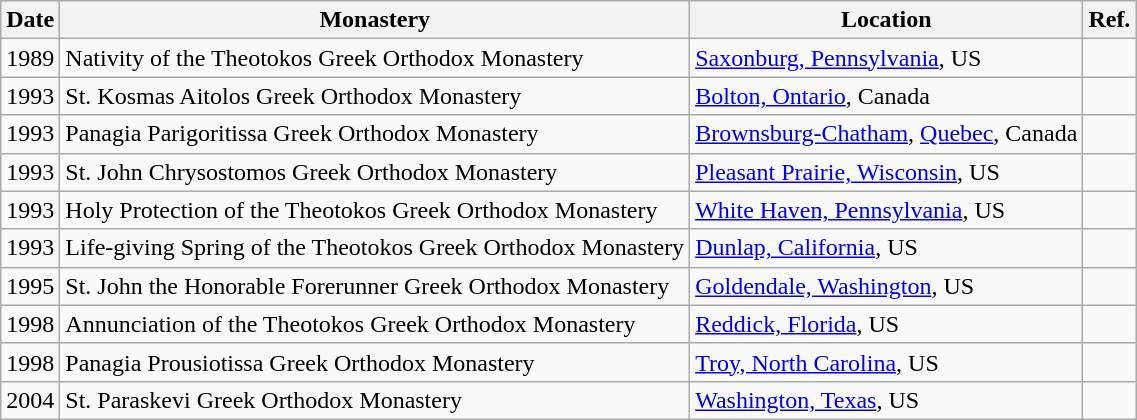<table class="wikitable sortable" ||>
<tr>
<th>Date</th>
<th>Monastery</th>
<th>Location</th>
<th>Ref.</th>
</tr>
<tr>
<td>1989</td>
<td>Nativity of the Theotokos Greek Orthodox Monastery</td>
<td><a href='#'>Saxonburg, Pennsylvania</a>, US</td>
<td></td>
</tr>
<tr>
<td>1993</td>
<td>St. Kosmas Aitolos Greek Orthodox Monastery</td>
<td><a href='#'>Bolton, Ontario</a>, Canada</td>
<td></td>
</tr>
<tr>
<td>1993</td>
<td>Panagia Parigoritissa Greek Orthodox Monastery</td>
<td><a href='#'>Brownsburg-Chatham</a>, <a href='#'>Quebec</a>, Canada</td>
<td></td>
</tr>
<tr>
<td>1993</td>
<td>St. John Chrysostomos Greek Orthodox Monastery</td>
<td><a href='#'>Pleasant Prairie, Wisconsin</a>, US</td>
<td></td>
</tr>
<tr>
<td>1993</td>
<td>Holy Protection of the Theotokos Greek Orthodox Monastery</td>
<td><a href='#'>White Haven, Pennsylvania</a>, US</td>
<td></td>
</tr>
<tr>
<td>1993</td>
<td>Life-giving Spring of the Theotokos Greek Orthodox Monastery</td>
<td><a href='#'>Dunlap, California</a>, US</td>
<td></td>
</tr>
<tr>
<td>1995</td>
<td>St. John the Honorable Forerunner Greek Orthodox Monastery</td>
<td><a href='#'>Goldendale, Washington</a>, US</td>
<td></td>
</tr>
<tr>
<td>1998</td>
<td>Annunciation of the Theotokos Greek Orthodox Monastery</td>
<td><a href='#'>Reddick, Florida</a>, US</td>
<td></td>
</tr>
<tr>
<td>1998</td>
<td>Panagia Prousiotissa Greek Orthodox Monastery</td>
<td><a href='#'>Troy, North Carolina</a>, US</td>
<td></td>
</tr>
<tr>
<td>2004</td>
<td>St. Paraskevi Greek Orthodox Monastery</td>
<td><a href='#'>Washington, Texas</a>, US</td>
<td></td>
</tr>
</table>
